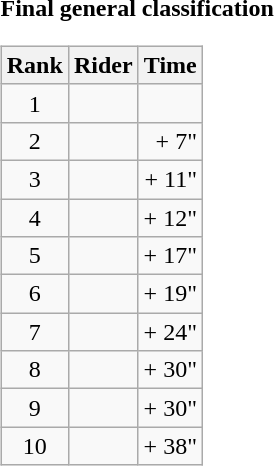<table>
<tr>
<td><strong>Final general classification</strong><br><table class="wikitable">
<tr>
<th scope="col">Rank</th>
<th scope="col">Rider</th>
<th scope="col">Time</th>
</tr>
<tr>
<td style="text-align:center;">1</td>
<td></td>
<td style="text-align:right;"></td>
</tr>
<tr>
<td style="text-align:center;">2</td>
<td></td>
<td style="text-align:right;">+ 7"</td>
</tr>
<tr>
<td style="text-align:center;">3</td>
<td></td>
<td style="text-align:right;">+ 11"</td>
</tr>
<tr>
<td style="text-align:center;">4</td>
<td></td>
<td style="text-align:right;">+ 12"</td>
</tr>
<tr>
<td style="text-align:center;">5</td>
<td></td>
<td style="text-align:right;">+ 17"</td>
</tr>
<tr>
<td style="text-align:center;">6</td>
<td></td>
<td style="text-align:right;">+ 19"</td>
</tr>
<tr>
<td style="text-align:center;">7</td>
<td></td>
<td style="text-align:right;">+ 24"</td>
</tr>
<tr>
<td style="text-align:center;">8</td>
<td></td>
<td style="text-align:right;">+ 30"</td>
</tr>
<tr>
<td style="text-align:center;">9</td>
<td></td>
<td style="text-align:right;">+ 30"</td>
</tr>
<tr>
<td style="text-align:center;">10</td>
<td></td>
<td style="text-align:right;">+ 38"</td>
</tr>
</table>
</td>
</tr>
</table>
